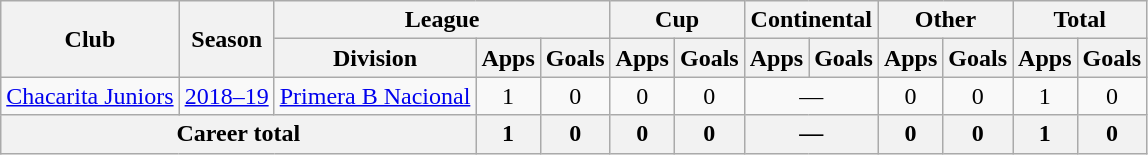<table class="wikitable" style="text-align:center">
<tr>
<th rowspan="2">Club</th>
<th rowspan="2">Season</th>
<th colspan="3">League</th>
<th colspan="2">Cup</th>
<th colspan="2">Continental</th>
<th colspan="2">Other</th>
<th colspan="2">Total</th>
</tr>
<tr>
<th>Division</th>
<th>Apps</th>
<th>Goals</th>
<th>Apps</th>
<th>Goals</th>
<th>Apps</th>
<th>Goals</th>
<th>Apps</th>
<th>Goals</th>
<th>Apps</th>
<th>Goals</th>
</tr>
<tr>
<td rowspan="1"><a href='#'>Chacarita Juniors</a></td>
<td><a href='#'>2018–19</a></td>
<td rowspan="1"><a href='#'>Primera B Nacional</a></td>
<td>1</td>
<td>0</td>
<td>0</td>
<td>0</td>
<td colspan="2">—</td>
<td>0</td>
<td>0</td>
<td>1</td>
<td>0</td>
</tr>
<tr>
<th colspan="3">Career total</th>
<th>1</th>
<th>0</th>
<th>0</th>
<th>0</th>
<th colspan="2">—</th>
<th>0</th>
<th>0</th>
<th>1</th>
<th>0</th>
</tr>
</table>
